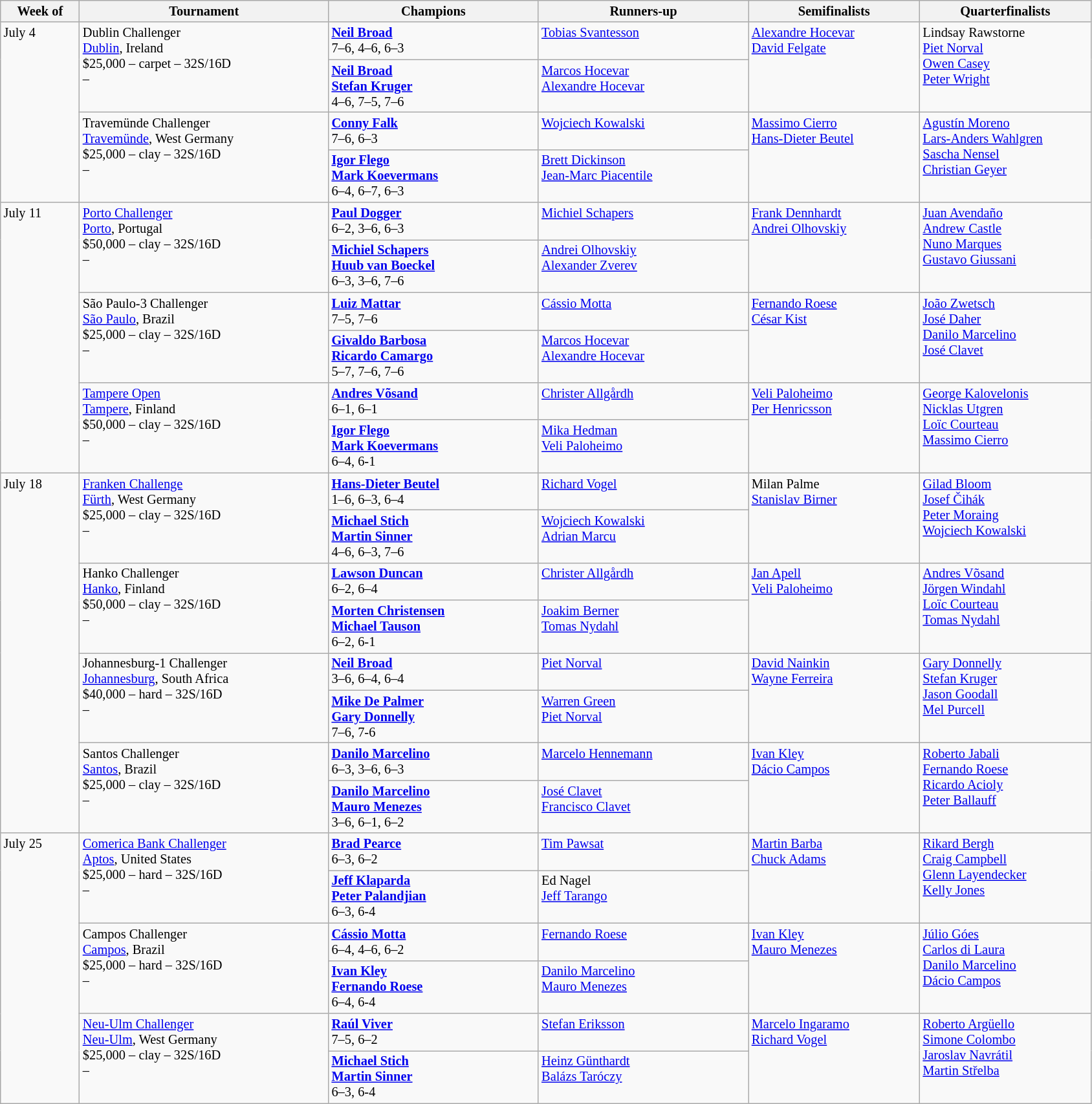<table class="wikitable" style="font-size:85%;">
<tr>
<th width="75">Week of</th>
<th width="250">Tournament</th>
<th width="210">Champions</th>
<th width="210">Runners-up</th>
<th width="170">Semifinalists</th>
<th width="170">Quarterfinalists</th>
</tr>
<tr valign="top">
<td rowspan="4">July 4</td>
<td rowspan="2">Dublin Challenger<br> <a href='#'>Dublin</a>, Ireland<br>$25,000 – carpet – 32S/16D<br>  – </td>
<td> <strong><a href='#'>Neil Broad</a></strong> <br>7–6, 4–6, 6–3</td>
<td> <a href='#'>Tobias Svantesson</a></td>
<td rowspan="2"> <a href='#'>Alexandre Hocevar</a> <br>  <a href='#'>David Felgate</a></td>
<td rowspan="2"> Lindsay Rawstorne <br> <a href='#'>Piet Norval</a> <br> <a href='#'>Owen Casey</a> <br>  <a href='#'>Peter Wright</a></td>
</tr>
<tr valign="top">
<td> <strong><a href='#'>Neil Broad</a></strong> <br> <strong><a href='#'>Stefan Kruger</a></strong><br> 4–6, 7–5, 7–6</td>
<td> <a href='#'>Marcos Hocevar</a> <br>  <a href='#'>Alexandre Hocevar</a></td>
</tr>
<tr valign="top">
<td rowspan="2">Travemünde Challenger<br> <a href='#'>Travemünde</a>, West Germany<br>$25,000 – clay – 32S/16D<br>  – </td>
<td> <strong><a href='#'>Conny Falk</a></strong> <br>7–6, 6–3</td>
<td> <a href='#'>Wojciech Kowalski</a></td>
<td rowspan="2"> <a href='#'>Massimo Cierro</a> <br>  <a href='#'>Hans-Dieter Beutel</a></td>
<td rowspan="2"> <a href='#'>Agustín Moreno</a> <br>  <a href='#'>Lars-Anders Wahlgren</a> <br> <a href='#'>Sascha Nensel</a> <br>  <a href='#'>Christian Geyer</a></td>
</tr>
<tr valign="top">
<td> <strong><a href='#'>Igor Flego</a></strong> <br> <strong><a href='#'>Mark Koevermans</a></strong><br> 6–4, 6–7, 6–3</td>
<td> <a href='#'>Brett Dickinson</a> <br> <a href='#'>Jean-Marc Piacentile</a></td>
</tr>
<tr valign="top">
<td rowspan="6">July 11</td>
<td rowspan="2"><a href='#'>Porto Challenger</a><br> <a href='#'>Porto</a>, Portugal<br>$50,000 – clay – 32S/16D<br>  – </td>
<td> <strong><a href='#'>Paul Dogger</a></strong> <br>6–2, 3–6, 6–3</td>
<td> <a href='#'>Michiel Schapers</a></td>
<td rowspan="2"> <a href='#'>Frank Dennhardt</a> <br>  <a href='#'>Andrei Olhovskiy</a></td>
<td rowspan="2"> <a href='#'>Juan Avendaño</a> <br>  <a href='#'>Andrew Castle</a> <br> <a href='#'>Nuno Marques</a> <br>  <a href='#'>Gustavo Giussani</a></td>
</tr>
<tr valign="top">
<td> <strong><a href='#'>Michiel Schapers</a></strong> <br> <strong><a href='#'>Huub van Boeckel</a></strong><br> 6–3, 3–6, 7–6</td>
<td> <a href='#'>Andrei Olhovskiy</a> <br> <a href='#'>Alexander Zverev</a></td>
</tr>
<tr valign="top">
<td rowspan="2">São Paulo-3 Challenger<br> <a href='#'>São Paulo</a>, Brazil<br>$25,000 – clay – 32S/16D<br>  – </td>
<td> <strong><a href='#'>Luiz Mattar</a></strong> <br>7–5, 7–6</td>
<td> <a href='#'>Cássio Motta</a></td>
<td rowspan="2"> <a href='#'>Fernando Roese</a> <br>  <a href='#'>César Kist</a></td>
<td rowspan="2"> <a href='#'>João Zwetsch</a> <br> <a href='#'>José Daher</a> <br> <a href='#'>Danilo Marcelino</a> <br>  <a href='#'>José Clavet</a></td>
</tr>
<tr valign="top">
<td> <strong><a href='#'>Givaldo Barbosa</a></strong> <br> <strong><a href='#'>Ricardo Camargo</a></strong><br> 5–7, 7–6, 7–6</td>
<td> <a href='#'>Marcos Hocevar</a> <br>  <a href='#'>Alexandre Hocevar</a></td>
</tr>
<tr valign="top">
<td rowspan="2"><a href='#'>Tampere Open</a><br> <a href='#'>Tampere</a>, Finland<br>$50,000 – clay – 32S/16D<br>  – </td>
<td> <strong><a href='#'>Andres Võsand</a></strong> <br>6–1, 6–1</td>
<td> <a href='#'>Christer Allgårdh</a></td>
<td rowspan="2"> <a href='#'>Veli Paloheimo</a> <br>  <a href='#'>Per Henricsson</a></td>
<td rowspan="2"> <a href='#'>George Kalovelonis</a> <br> <a href='#'>Nicklas Utgren</a> <br> <a href='#'>Loïc Courteau</a> <br>  <a href='#'>Massimo Cierro</a></td>
</tr>
<tr valign="top">
<td> <strong><a href='#'>Igor Flego</a></strong> <br> <strong><a href='#'>Mark Koevermans</a></strong><br> 6–4, 6-1</td>
<td> <a href='#'>Mika Hedman</a> <br> <a href='#'>Veli Paloheimo</a></td>
</tr>
<tr valign="top">
<td rowspan="8">July 18</td>
<td rowspan="2"><a href='#'>Franken Challenge</a><br> <a href='#'>Fürth</a>, West Germany<br>$25,000 – clay – 32S/16D<br>  – </td>
<td> <strong><a href='#'>Hans-Dieter Beutel</a></strong> <br>1–6, 6–3, 6–4</td>
<td> <a href='#'>Richard Vogel</a></td>
<td rowspan="2"> Milan Palme <br>  <a href='#'>Stanislav Birner</a></td>
<td rowspan="2"> <a href='#'>Gilad Bloom</a> <br> <a href='#'>Josef Čihák</a> <br> <a href='#'>Peter Moraing</a> <br>  <a href='#'>Wojciech Kowalski</a></td>
</tr>
<tr valign="top">
<td> <strong><a href='#'>Michael Stich</a></strong> <br> <strong><a href='#'>Martin Sinner</a></strong><br> 4–6, 6–3, 7–6</td>
<td> <a href='#'>Wojciech Kowalski</a> <br>  <a href='#'>Adrian Marcu</a></td>
</tr>
<tr valign="top">
<td rowspan="2">Hanko Challenger<br> <a href='#'>Hanko</a>, Finland<br>$50,000 – clay – 32S/16D<br>  – </td>
<td> <strong><a href='#'>Lawson Duncan</a></strong> <br>6–2, 6–4</td>
<td> <a href='#'>Christer Allgårdh</a></td>
<td rowspan="2"> <a href='#'>Jan Apell</a> <br>  <a href='#'>Veli Paloheimo</a></td>
<td rowspan="2"> <a href='#'>Andres Võsand</a> <br> <a href='#'>Jörgen Windahl</a> <br> <a href='#'>Loïc Courteau</a> <br>  <a href='#'>Tomas Nydahl</a></td>
</tr>
<tr valign="top">
<td> <strong><a href='#'>Morten Christensen</a></strong> <br> <strong><a href='#'>Michael Tauson</a></strong><br> 6–2, 6-1</td>
<td> <a href='#'>Joakim Berner</a> <br>  <a href='#'>Tomas Nydahl</a></td>
</tr>
<tr valign="top">
<td rowspan="2">Johannesburg-1 Challenger<br> <a href='#'>Johannesburg</a>, South Africa<br>$40,000 – hard – 32S/16D<br>  – </td>
<td> <strong><a href='#'>Neil Broad</a></strong> <br>3–6, 6–4, 6–4</td>
<td> <a href='#'>Piet Norval</a></td>
<td rowspan="2"> <a href='#'>David Nainkin</a> <br>  <a href='#'>Wayne Ferreira</a></td>
<td rowspan="2"> <a href='#'>Gary Donnelly</a> <br> <a href='#'>Stefan Kruger</a> <br> <a href='#'>Jason Goodall</a> <br>  <a href='#'>Mel Purcell</a></td>
</tr>
<tr valign="top">
<td> <strong><a href='#'>Mike De Palmer</a></strong> <br> <strong><a href='#'>Gary Donnelly</a></strong><br> 7–6, 7-6</td>
<td> <a href='#'>Warren Green</a> <br>  <a href='#'>Piet Norval</a></td>
</tr>
<tr valign="top">
<td rowspan="2">Santos Challenger<br> <a href='#'>Santos</a>, Brazil<br>$25,000 – clay – 32S/16D<br>  – </td>
<td> <strong><a href='#'>Danilo Marcelino</a></strong> <br>6–3, 3–6, 6–3</td>
<td> <a href='#'>Marcelo Hennemann</a></td>
<td rowspan="2"> <a href='#'>Ivan Kley</a> <br>  <a href='#'>Dácio Campos</a></td>
<td rowspan="2"> <a href='#'>Roberto Jabali</a> <br> <a href='#'>Fernando Roese</a> <br> <a href='#'>Ricardo Acioly</a> <br>  <a href='#'>Peter Ballauff</a></td>
</tr>
<tr valign="top">
<td> <strong><a href='#'>Danilo Marcelino</a></strong> <br> <strong><a href='#'>Mauro Menezes</a></strong><br> 3–6, 6–1, 6–2</td>
<td> <a href='#'>José Clavet</a> <br>  <a href='#'>Francisco Clavet</a></td>
</tr>
<tr valign="top">
<td rowspan="6">July 25</td>
<td rowspan="2"><a href='#'>Comerica Bank Challenger</a><br> <a href='#'>Aptos</a>, United States<br>$25,000 – hard – 32S/16D<br>  – </td>
<td> <strong><a href='#'>Brad Pearce</a></strong> <br>6–3, 6–2</td>
<td> <a href='#'>Tim Pawsat</a></td>
<td rowspan="2"> <a href='#'>Martin Barba</a> <br>  <a href='#'>Chuck Adams</a></td>
<td rowspan="2"> <a href='#'>Rikard Bergh</a> <br> <a href='#'>Craig Campbell</a> <br> <a href='#'>Glenn Layendecker</a> <br>  <a href='#'>Kelly Jones</a></td>
</tr>
<tr valign="top">
<td> <strong><a href='#'>Jeff Klaparda</a></strong> <br> <strong><a href='#'>Peter Palandjian</a></strong><br> 6–3, 6-4</td>
<td> Ed Nagel <br>  <a href='#'>Jeff Tarango</a></td>
</tr>
<tr valign="top">
<td rowspan="2">Campos Challenger<br> <a href='#'>Campos</a>, Brazil<br>$25,000 – hard – 32S/16D<br>  – </td>
<td> <strong><a href='#'>Cássio Motta</a></strong> <br>6–4, 4–6, 6–2</td>
<td> <a href='#'>Fernando Roese</a></td>
<td rowspan="2"> <a href='#'>Ivan Kley</a> <br>  <a href='#'>Mauro Menezes</a></td>
<td rowspan="2"> <a href='#'>Júlio Góes</a> <br> <a href='#'>Carlos di Laura</a> <br> <a href='#'>Danilo Marcelino</a> <br>  <a href='#'>Dácio Campos</a></td>
</tr>
<tr valign="top">
<td> <strong><a href='#'>Ivan Kley</a></strong> <br> <strong><a href='#'>Fernando Roese</a></strong> <br> 6–4, 6-4</td>
<td> <a href='#'>Danilo Marcelino</a> <br>  <a href='#'>Mauro Menezes</a></td>
</tr>
<tr valign="top">
<td rowspan="2"><a href='#'>Neu-Ulm Challenger</a><br> <a href='#'>Neu-Ulm</a>, West Germany<br>$25,000 – clay – 32S/16D<br>  – </td>
<td> <strong><a href='#'>Raúl Viver</a></strong> <br>7–5, 6–2</td>
<td> <a href='#'>Stefan Eriksson</a></td>
<td rowspan="2"> <a href='#'>Marcelo Ingaramo</a> <br>  <a href='#'>Richard Vogel</a></td>
<td rowspan="2"> <a href='#'>Roberto Argüello</a> <br>  <a href='#'>Simone Colombo</a> <br> <a href='#'>Jaroslav Navrátil</a> <br>  <a href='#'>Martin Střelba</a></td>
</tr>
<tr valign="top">
<td> <strong><a href='#'>Michael Stich</a></strong> <br> <strong><a href='#'>Martin Sinner</a></strong> <br> 6–3, 6-4</td>
<td> <a href='#'>Heinz Günthardt</a> <br>  <a href='#'>Balázs Taróczy</a></td>
</tr>
</table>
